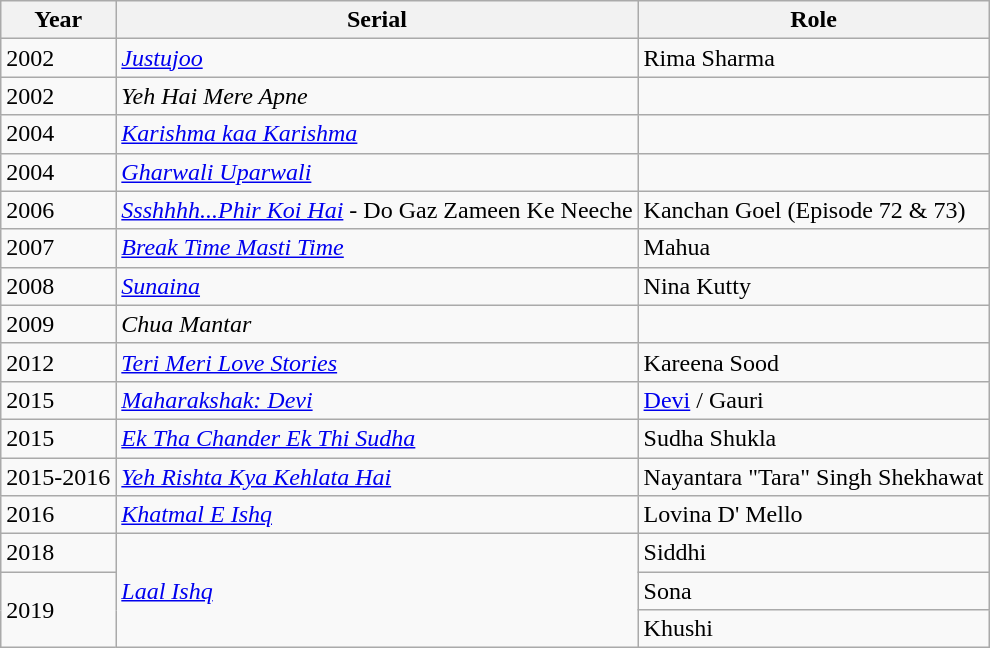<table class="wikitable">
<tr>
<th>Year</th>
<th>Serial</th>
<th>Role</th>
</tr>
<tr>
<td>2002</td>
<td><em><a href='#'>Justujoo</a></em></td>
<td>Rima Sharma</td>
</tr>
<tr>
<td>2002</td>
<td><em>Yeh Hai Mere Apne</em></td>
<td></td>
</tr>
<tr>
<td>2004</td>
<td><em><a href='#'>Karishma kaa Karishma</a></em></td>
<td></td>
</tr>
<tr>
<td>2004</td>
<td><em><a href='#'>Gharwali Uparwali</a></em></td>
<td></td>
</tr>
<tr>
<td>2006</td>
<td><em><a href='#'>Ssshhhh...Phir Koi Hai</a></em> - Do Gaz Zameen Ke Neeche</td>
<td>Kanchan Goel (Episode 72 & 73)</td>
</tr>
<tr>
<td>2007</td>
<td><em><a href='#'>Break Time Masti Time</a></em></td>
<td>Mahua</td>
</tr>
<tr>
<td>2008</td>
<td><a href='#'><em>Sunaina</em></a></td>
<td>Nina Kutty</td>
</tr>
<tr>
<td>2009</td>
<td><em>Chua Mantar</em></td>
</tr>
<tr>
<td>2012</td>
<td><em><a href='#'>Teri Meri Love Stories</a></em></td>
<td>Kareena Sood</td>
</tr>
<tr>
<td>2015</td>
<td><em><a href='#'>Maharakshak: Devi</a></em></td>
<td><a href='#'>Devi</a> / Gauri</td>
</tr>
<tr>
<td>2015</td>
<td><em><a href='#'>Ek Tha Chander Ek Thi Sudha</a></em></td>
<td>Sudha Shukla</td>
</tr>
<tr>
<td>2015-2016</td>
<td><em><a href='#'>Yeh Rishta Kya Kehlata Hai</a></em></td>
<td>Nayantara "Tara" Singh Shekhawat</td>
</tr>
<tr>
<td>2016</td>
<td><em><a href='#'>Khatmal E Ishq</a></em></td>
<td>Lovina D' Mello</td>
</tr>
<tr>
<td>2018</td>
<td rowspan=3><em><a href='#'>Laal Ishq</a></em></td>
<td>Siddhi</td>
</tr>
<tr>
<td rowspan=2>2019</td>
<td>Sona</td>
</tr>
<tr>
<td>Khushi</td>
</tr>
</table>
